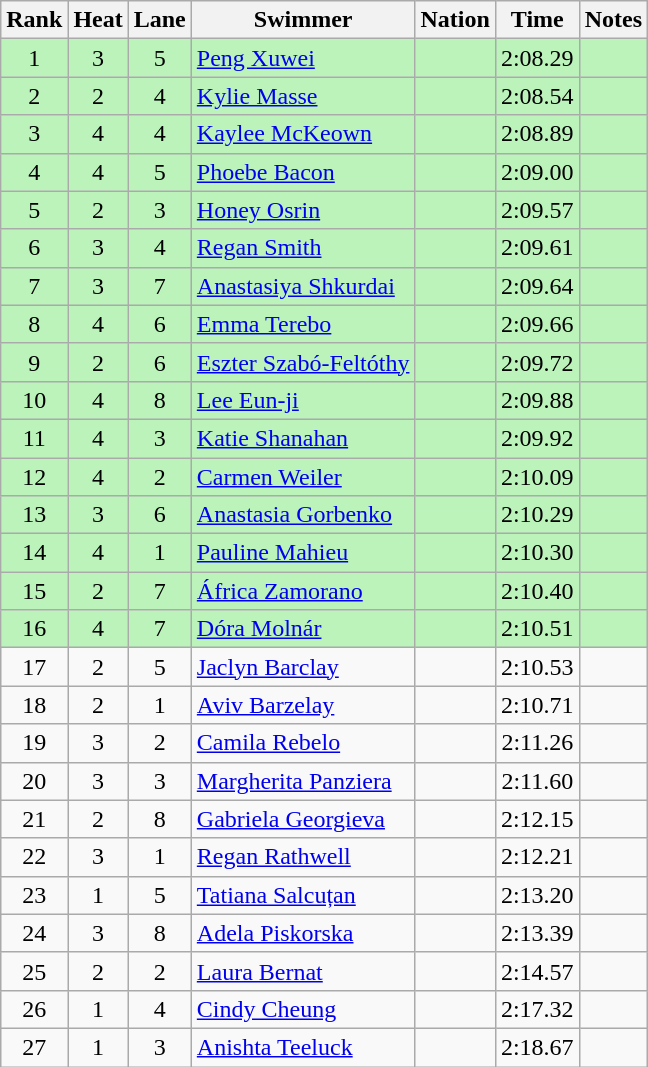<table class="wikitable sortable mw-collapsible" style="text-align:center">
<tr>
<th scope="col">Rank</th>
<th scope="col">Heat</th>
<th scope="col">Lane</th>
<th scope="col">Swimmer</th>
<th scope="col">Nation</th>
<th scope="col">Time</th>
<th scope="col">Notes</th>
</tr>
<tr bgcolor="bbf3bb">
<td>1</td>
<td>3</td>
<td>5</td>
<td align="left"><a href='#'>Peng Xuwei</a></td>
<td align="left"></td>
<td>2:08.29</td>
<td></td>
</tr>
<tr bgcolor="bbf3bb">
<td>2</td>
<td>2</td>
<td>4</td>
<td align="left"><a href='#'>Kylie Masse</a></td>
<td align="left"></td>
<td>2:08.54</td>
<td></td>
</tr>
<tr bgcolor="bbf3bb">
<td>3</td>
<td>4</td>
<td>4</td>
<td align="left"><a href='#'>Kaylee McKeown</a></td>
<td align="left"></td>
<td>2:08.89</td>
<td></td>
</tr>
<tr bgcolor="bbf3bb">
<td>4</td>
<td>4</td>
<td>5</td>
<td align="left"><a href='#'>Phoebe Bacon</a></td>
<td align="left"></td>
<td>2:09.00</td>
<td></td>
</tr>
<tr bgcolor="bbf3bb">
<td>5</td>
<td>2</td>
<td>3</td>
<td align="left"><a href='#'>Honey Osrin</a></td>
<td align="left"></td>
<td>2:09.57</td>
<td></td>
</tr>
<tr bgcolor="bbf3bb">
<td>6</td>
<td>3</td>
<td>4</td>
<td align="left"><a href='#'>Regan Smith</a></td>
<td align="left"></td>
<td>2:09.61</td>
<td></td>
</tr>
<tr bgcolor="bbf3bb">
<td>7</td>
<td>3</td>
<td>7</td>
<td align="left"><a href='#'>Anastasiya Shkurdai</a></td>
<td align="left"></td>
<td>2:09.64</td>
<td></td>
</tr>
<tr bgcolor="bbf3bb">
<td>8</td>
<td>4</td>
<td>6</td>
<td align="left"><a href='#'>Emma Terebo</a></td>
<td align="left"></td>
<td>2:09.66</td>
<td></td>
</tr>
<tr bgcolor="bbf3bb">
<td>9</td>
<td>2</td>
<td>6</td>
<td align="left"><a href='#'>Eszter Szabó-Feltóthy</a></td>
<td align="left"></td>
<td>2:09.72</td>
<td></td>
</tr>
<tr bgcolor="bbf3bb">
<td>10</td>
<td>4</td>
<td>8</td>
<td align="left"><a href='#'>Lee Eun-ji</a></td>
<td align="left"></td>
<td>2:09.88</td>
<td></td>
</tr>
<tr bgcolor="bbf3bb">
<td>11</td>
<td>4</td>
<td>3</td>
<td align="left"><a href='#'>Katie Shanahan</a></td>
<td align="left"></td>
<td>2:09.92</td>
<td></td>
</tr>
<tr bgcolor="bbf3bb">
<td>12</td>
<td>4</td>
<td>2</td>
<td align="left"><a href='#'>Carmen Weiler</a></td>
<td align="left"></td>
<td>2:10.09</td>
<td></td>
</tr>
<tr bgcolor="bbf3bb">
<td>13</td>
<td>3</td>
<td>6</td>
<td align="left"><a href='#'>Anastasia Gorbenko</a></td>
<td align="left"></td>
<td>2:10.29</td>
<td></td>
</tr>
<tr bgcolor="bbf3bb">
<td>14</td>
<td>4</td>
<td>1</td>
<td align="left"><a href='#'>Pauline Mahieu</a></td>
<td align="left"></td>
<td>2:10.30</td>
<td></td>
</tr>
<tr bgcolor="bbf3bb">
<td>15</td>
<td>2</td>
<td>7</td>
<td align="left"><a href='#'>África Zamorano</a></td>
<td align="left"></td>
<td>2:10.40</td>
<td></td>
</tr>
<tr bgcolor="bbf3bb">
<td>16</td>
<td>4</td>
<td>7</td>
<td align="left"><a href='#'>Dóra Molnár</a></td>
<td align="left"></td>
<td>2:10.51</td>
<td></td>
</tr>
<tr>
<td>17</td>
<td>2</td>
<td>5</td>
<td align="left"><a href='#'>Jaclyn Barclay</a></td>
<td align="left"></td>
<td>2:10.53</td>
<td></td>
</tr>
<tr>
<td>18</td>
<td>2</td>
<td>1</td>
<td align="left"><a href='#'>Aviv Barzelay</a></td>
<td align="left"></td>
<td>2:10.71</td>
<td></td>
</tr>
<tr>
<td>19</td>
<td>3</td>
<td>2</td>
<td align="left"><a href='#'>Camila Rebelo</a></td>
<td align="left"></td>
<td>2:11.26</td>
<td></td>
</tr>
<tr>
<td>20</td>
<td>3</td>
<td>3</td>
<td align="left"><a href='#'>Margherita Panziera</a></td>
<td align="left"></td>
<td>2:11.60</td>
<td></td>
</tr>
<tr>
<td>21</td>
<td>2</td>
<td>8</td>
<td align="left"><a href='#'>Gabriela Georgieva</a></td>
<td align="left"></td>
<td>2:12.15</td>
<td></td>
</tr>
<tr>
<td>22</td>
<td>3</td>
<td>1</td>
<td align="left"><a href='#'>Regan Rathwell</a></td>
<td align="left"></td>
<td>2:12.21</td>
<td></td>
</tr>
<tr>
<td>23</td>
<td>1</td>
<td>5</td>
<td align="left"><a href='#'>Tatiana Salcuțan</a></td>
<td align="left"></td>
<td>2:13.20</td>
<td></td>
</tr>
<tr>
<td>24</td>
<td>3</td>
<td>8</td>
<td align="left"><a href='#'>Adela Piskorska</a></td>
<td align="left"></td>
<td>2:13.39</td>
<td></td>
</tr>
<tr>
<td>25</td>
<td>2</td>
<td>2</td>
<td align="left"><a href='#'>Laura Bernat</a></td>
<td align="left"></td>
<td>2:14.57</td>
<td></td>
</tr>
<tr>
<td>26</td>
<td>1</td>
<td>4</td>
<td align="left"><a href='#'>Cindy Cheung</a></td>
<td align="left"></td>
<td>2:17.32</td>
<td></td>
</tr>
<tr>
<td>27</td>
<td>1</td>
<td>3</td>
<td align="left"><a href='#'>Anishta Teeluck</a></td>
<td align="left"></td>
<td>2:18.67</td>
<td></td>
</tr>
</table>
